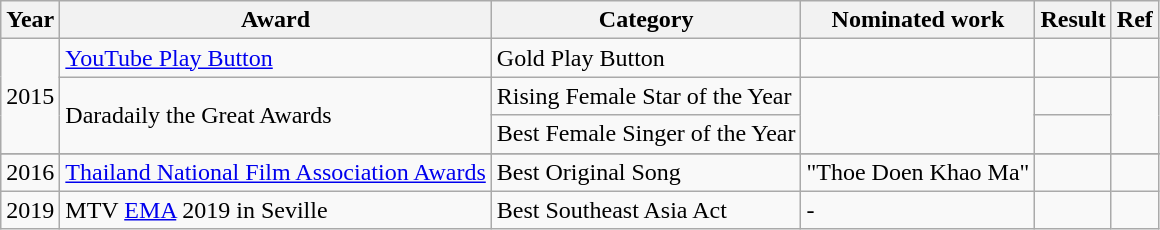<table class="wikitable">
<tr>
<th>Year</th>
<th>Award</th>
<th>Category</th>
<th>Nominated work</th>
<th>Result</th>
<th>Ref</th>
</tr>
<tr>
<td rowspan="3">2015</td>
<td><a href='#'>YouTube Play Button</a></td>
<td>Gold Play Button</td>
<td></td>
<td></td>
<td></td>
</tr>
<tr>
<td rowspan="2">Daradaily the Great Awards</td>
<td>Rising Female Star of the Year</td>
<td rowspan="2"></td>
<td></td>
<td rowspan="2"></td>
</tr>
<tr>
<td>Best Female Singer of the Year</td>
<td></td>
</tr>
<tr>
</tr>
<tr>
<td>2016</td>
<td><a href='#'>Thailand National Film Association Awards</a></td>
<td>Best Original Song</td>
<td>"Thoe Doen Khao Ma"</td>
<td></td>
<td></td>
</tr>
<tr>
<td>2019</td>
<td>MTV <a href='#'>EMA</a> 2019 in Seville</td>
<td>Best Southeast Asia Act</td>
<td>-</td>
<td></td>
<td></td>
</tr>
</table>
